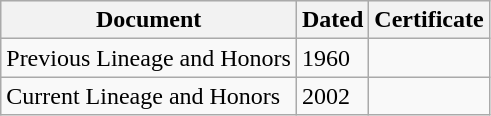<table class="wikitable">
<tr style="background:#efefef;">
<th>Document</th>
<th>Dated</th>
<th>Certificate</th>
</tr>
<tr>
<td>Previous Lineage and Honors</td>
<td>1960</td>
<td></td>
</tr>
<tr>
<td>Current Lineage and Honors</td>
<td>2002</td>
<td></td>
</tr>
</table>
